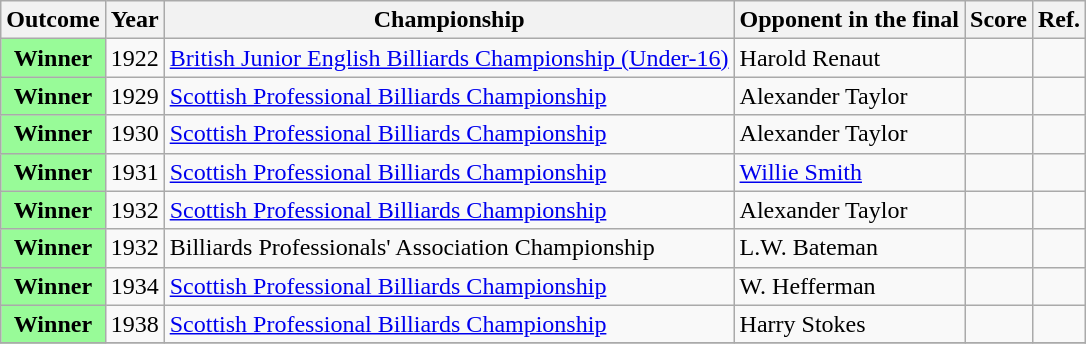<table class="sortable wikitable plainrowheaders">
<tr>
<th scope="col">Outcome</th>
<th scope="col" align="center">Year</th>
<th scope="col">Championship</th>
<th scope="col">Opponent in the final</th>
<th scope="col" align="center">Score</th>
<th class=unsortable>Ref.</th>
</tr>
<tr>
<th scope="row" style="background:#98FB98">Winner</th>
<td>1922</td>
<td><a href='#'>British Junior English Billiards Championship (Under-16)</a></td>
<td>Harold Renaut</td>
<td align="center"></td>
<td></td>
</tr>
<tr>
<th scope="row" style="background:#98FB98">Winner</th>
<td>1929</td>
<td><a href='#'>Scottish Professional Billiards Championship</a></td>
<td>Alexander Taylor</td>
<td align="center"></td>
<td></td>
</tr>
<tr>
<th scope="row" style="background:#98FB98">Winner</th>
<td>1930</td>
<td><a href='#'>Scottish Professional Billiards Championship</a></td>
<td>Alexander Taylor</td>
<td align="center"></td>
<td></td>
</tr>
<tr>
<th scope="row" style="background:#98FB98">Winner</th>
<td>1931</td>
<td><a href='#'>Scottish Professional Billiards Championship</a></td>
<td><a href='#'>Willie Smith</a></td>
<td align="center"></td>
<td></td>
</tr>
<tr>
<th scope="row" style="background:#98FB98">Winner</th>
<td>1932</td>
<td><a href='#'>Scottish Professional Billiards Championship</a></td>
<td>Alexander Taylor</td>
<td align="center"></td>
<td></td>
</tr>
<tr>
<th scope="row" style="background:#98FB98">Winner</th>
<td>1932</td>
<td>Billiards Professionals' Association Championship</td>
<td>L.W. Bateman</td>
<td align="center"></td>
<td></td>
</tr>
<tr>
<th scope="row" style="background:#98FB98">Winner</th>
<td>1934</td>
<td><a href='#'>Scottish Professional Billiards Championship</a></td>
<td>W. Hefferman</td>
<td align="center"></td>
<td></td>
</tr>
<tr>
<th scope="row" style="background:#98FB98">Winner</th>
<td>1938</td>
<td><a href='#'>Scottish Professional Billiards Championship</a></td>
<td>Harry Stokes</td>
<td align="center"></td>
<td></td>
</tr>
<tr>
</tr>
</table>
